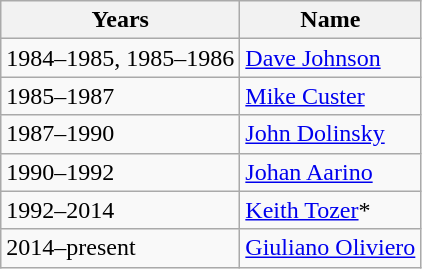<table class="wikitable">
<tr>
<th>Years</th>
<th>Name</th>
</tr>
<tr>
<td>1984–1985, 1985–1986</td>
<td><a href='#'>Dave Johnson</a></td>
</tr>
<tr>
<td>1985–1987</td>
<td><a href='#'>Mike Custer</a></td>
</tr>
<tr>
<td>1987–1990</td>
<td><a href='#'>John Dolinsky</a></td>
</tr>
<tr>
<td>1990–1992</td>
<td><a href='#'>Johan Aarino</a></td>
</tr>
<tr>
<td>1992–2014</td>
<td><a href='#'>Keith Tozer</a>*</td>
</tr>
<tr>
<td>2014–present</td>
<td><a href='#'>Giuliano Oliviero</a></td>
</tr>
</table>
